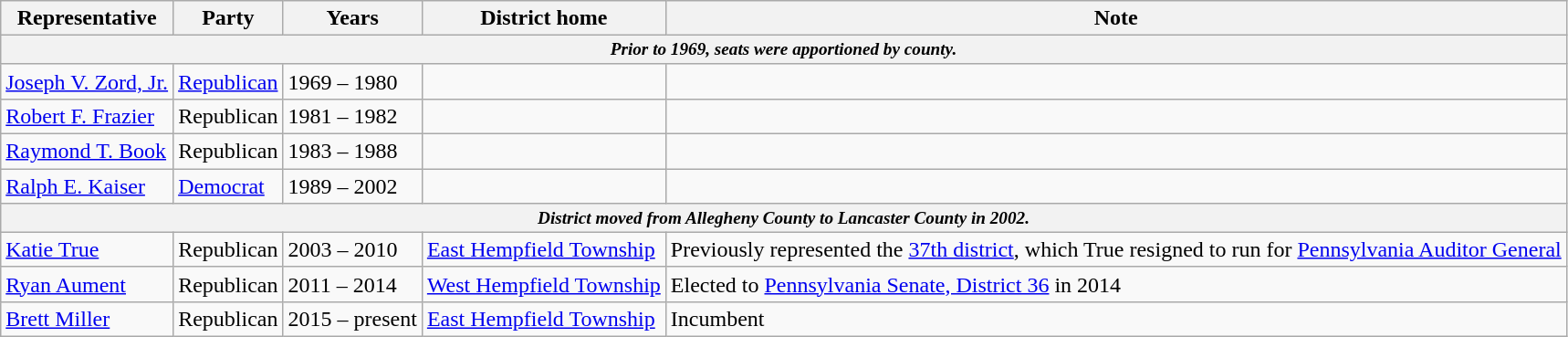<table class=wikitable>
<tr valign=bottom>
<th>Representative</th>
<th>Party</th>
<th>Years</th>
<th>District home</th>
<th>Note</th>
</tr>
<tr>
<th colspan=5 style="font-size: 80%;"><em>Prior to 1969, seats were apportioned by county.</em></th>
</tr>
<tr>
<td><a href='#'>Joseph V. Zord, Jr.</a></td>
<td><a href='#'>Republican</a></td>
<td>1969 – 1980</td>
<td></td>
<td></td>
</tr>
<tr>
<td><a href='#'>Robert F. Frazier</a></td>
<td>Republican</td>
<td>1981 – 1982</td>
<td></td>
<td></td>
</tr>
<tr>
<td><a href='#'>Raymond T. Book</a></td>
<td>Republican</td>
<td>1983 – 1988</td>
<td></td>
<td></td>
</tr>
<tr>
<td><a href='#'>Ralph E. Kaiser</a></td>
<td><a href='#'>Democrat</a></td>
<td>1989 – 2002</td>
<td></td>
<td></td>
</tr>
<tr>
<th colspan=5 style="font-size: 80%;"><em>District moved from Allegheny County to Lancaster County in 2002.</em></th>
</tr>
<tr>
<td><a href='#'>Katie True</a></td>
<td>Republican</td>
<td>2003 – 2010</td>
<td><a href='#'>East Hempfield Township</a></td>
<td>Previously represented the <a href='#'>37th district</a>, which True resigned to run for <a href='#'>Pennsylvania Auditor General</a></td>
</tr>
<tr>
<td><a href='#'>Ryan Aument</a></td>
<td>Republican</td>
<td>2011 – 2014</td>
<td><a href='#'>West Hempfield Township</a></td>
<td>Elected to <a href='#'>Pennsylvania Senate, District 36</a> in 2014</td>
</tr>
<tr>
<td><a href='#'>Brett Miller</a></td>
<td>Republican</td>
<td>2015 – present</td>
<td><a href='#'>East Hempfield Township</a></td>
<td>Incumbent</td>
</tr>
</table>
